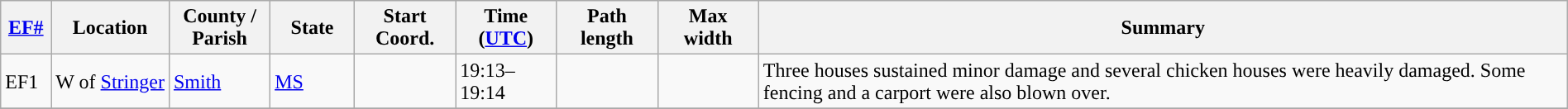<table class="wikitable sortable" style="width:100%;">
<tr>
<th scope="col" width="3%" align="center"><a href='#'>EF#</a></th>
<th scope="col" width="7%" align="center" class="unsortable">Location</th>
<th scope="col" width="6%" align="center" class="unsortable">County / Parish</th>
<th scope="col" width="5%" align="center">State</th>
<th scope="col" width="6%" align="center">Start Coord.</th>
<th scope="col" width="6%" align="center">Time (<a href='#'>UTC</a>)</th>
<th scope="col" width="6%" align="center">Path length</th>
<th scope="col" width="6%" align="center">Max width</th>
<th scope="col" width="48%" class="unsortable" align="center">Summary</th>
</tr>
<tr>
<td>EF1</td>
<td>W of <a href='#'>Stringer</a></td>
<td><a href='#'>Smith</a></td>
<td><a href='#'>MS</a></td>
<td></td>
<td>19:13–19:14</td>
<td></td>
<td></td>
<td>Three houses sustained minor damage and several chicken houses were heavily damaged. Some fencing and a carport were also blown over.</td>
</tr>
<tr>
</tr>
</table>
